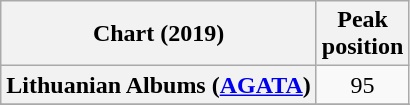<table class="wikitable plainrowheaders" style="text-align:center">
<tr>
<th scope="col">Chart (2019)</th>
<th scope="col">Peak<br>position</th>
</tr>
<tr>
<th scope="row">Lithuanian Albums (<a href='#'>AGATA</a>)</th>
<td>95</td>
</tr>
<tr>
</tr>
<tr>
</tr>
</table>
